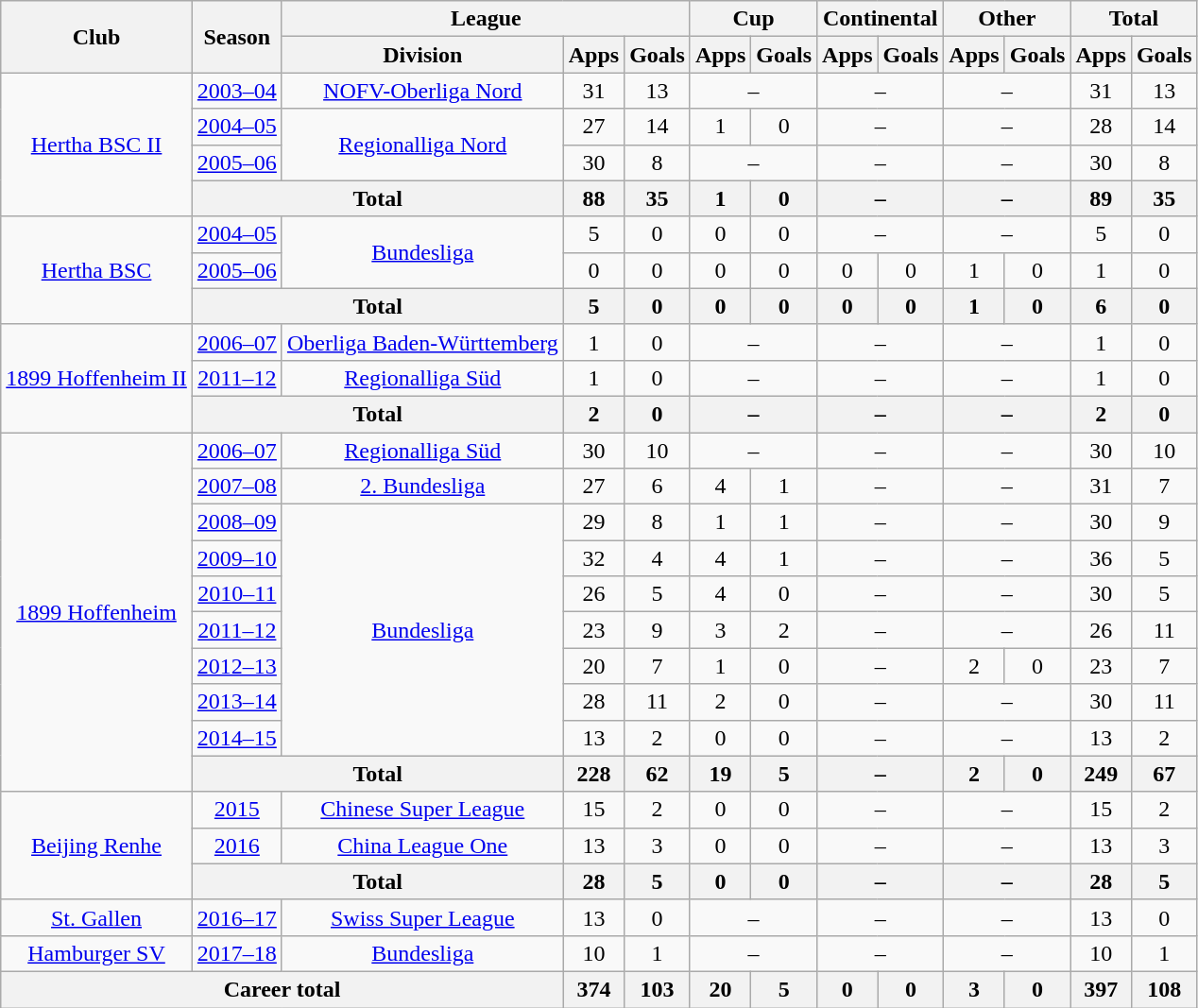<table class="wikitable" style="text-align: center;">
<tr>
<th rowspan=2>Club</th>
<th rowspan=2>Season</th>
<th colspan=3>League</th>
<th colspan=2>Cup</th>
<th colspan=2>Continental</th>
<th colspan=2>Other</th>
<th colspan=2>Total</th>
</tr>
<tr>
<th>Division</th>
<th>Apps</th>
<th>Goals</th>
<th>Apps</th>
<th>Goals</th>
<th>Apps</th>
<th>Goals</th>
<th>Apps</th>
<th>Goals</th>
<th>Apps</th>
<th>Goals</th>
</tr>
<tr>
<td rowspan=4><a href='#'>Hertha BSC II</a></td>
<td><a href='#'>2003–04</a></td>
<td><a href='#'>NOFV-Oberliga Nord</a></td>
<td>31</td>
<td>13</td>
<td colspan=2>–</td>
<td colspan=2>–</td>
<td colspan=2>–</td>
<td>31</td>
<td>13</td>
</tr>
<tr>
<td><a href='#'>2004–05</a></td>
<td rowspan=2><a href='#'>Regionalliga Nord</a></td>
<td>27</td>
<td>14</td>
<td>1</td>
<td>0</td>
<td colspan=2>–</td>
<td colspan=2>–</td>
<td>28</td>
<td>14</td>
</tr>
<tr>
<td><a href='#'>2005–06</a></td>
<td>30</td>
<td>8</td>
<td colspan=2>–</td>
<td colspan=2>–</td>
<td colspan=2>–</td>
<td>30</td>
<td>8</td>
</tr>
<tr>
<th colspan=2>Total</th>
<th>88</th>
<th>35</th>
<th>1</th>
<th>0</th>
<th colspan=2>–</th>
<th colspan=2>–</th>
<th>89</th>
<th>35</th>
</tr>
<tr>
<td rowspan=3><a href='#'>Hertha BSC</a></td>
<td><a href='#'>2004–05</a></td>
<td rowspan=2><a href='#'>Bundesliga</a></td>
<td>5</td>
<td>0</td>
<td>0</td>
<td>0</td>
<td colspan=2>–</td>
<td colspan=2>–</td>
<td>5</td>
<td>0</td>
</tr>
<tr>
<td><a href='#'>2005–06</a></td>
<td>0</td>
<td>0</td>
<td>0</td>
<td>0</td>
<td>0</td>
<td>0</td>
<td>1</td>
<td>0</td>
<td>1</td>
<td>0</td>
</tr>
<tr>
<th colspan=2>Total</th>
<th>5</th>
<th>0</th>
<th>0</th>
<th>0</th>
<th>0</th>
<th>0</th>
<th>1</th>
<th>0</th>
<th>6</th>
<th>0</th>
</tr>
<tr>
<td rowspan=3><a href='#'>1899 Hoffenheim II</a></td>
<td><a href='#'>2006–07</a></td>
<td><a href='#'>Oberliga Baden-Württemberg</a></td>
<td>1</td>
<td>0</td>
<td colspan=2>–</td>
<td colspan=2>–</td>
<td colspan=2>–</td>
<td>1</td>
<td>0</td>
</tr>
<tr>
<td><a href='#'>2011–12</a></td>
<td><a href='#'>Regionalliga Süd</a></td>
<td>1</td>
<td>0</td>
<td colspan=2>–</td>
<td colspan=2>–</td>
<td colspan=2>–</td>
<td>1</td>
<td>0</td>
</tr>
<tr>
<th colspan=2>Total</th>
<th>2</th>
<th>0</th>
<th colspan=2>–</th>
<th colspan=2>–</th>
<th colspan=2>–</th>
<th>2</th>
<th>0</th>
</tr>
<tr>
<td rowspan=10><a href='#'>1899 Hoffenheim</a></td>
<td><a href='#'>2006–07</a></td>
<td><a href='#'>Regionalliga Süd</a></td>
<td>30</td>
<td>10</td>
<td colspan=2>–</td>
<td colspan=2>–</td>
<td colspan=2>–</td>
<td>30</td>
<td>10</td>
</tr>
<tr>
<td><a href='#'>2007–08</a></td>
<td><a href='#'>2. Bundesliga</a></td>
<td>27</td>
<td>6</td>
<td>4</td>
<td>1</td>
<td colspan=2>–</td>
<td colspan=2>–</td>
<td>31</td>
<td>7</td>
</tr>
<tr>
<td><a href='#'>2008–09</a></td>
<td rowspan=7><a href='#'>Bundesliga</a></td>
<td>29</td>
<td>8</td>
<td>1</td>
<td>1</td>
<td colspan=2>–</td>
<td colspan=2>–</td>
<td>30</td>
<td>9</td>
</tr>
<tr>
<td><a href='#'>2009–10</a></td>
<td>32</td>
<td>4</td>
<td>4</td>
<td>1</td>
<td colspan=2>–</td>
<td colspan=2>–</td>
<td>36</td>
<td>5</td>
</tr>
<tr>
<td><a href='#'>2010–11</a></td>
<td>26</td>
<td>5</td>
<td>4</td>
<td>0</td>
<td colspan=2>–</td>
<td colspan=2>–</td>
<td>30</td>
<td>5</td>
</tr>
<tr>
<td><a href='#'>2011–12</a></td>
<td>23</td>
<td>9</td>
<td>3</td>
<td>2</td>
<td colspan=2>–</td>
<td colspan=2>–</td>
<td>26</td>
<td>11</td>
</tr>
<tr>
<td><a href='#'>2012–13</a></td>
<td>20</td>
<td>7</td>
<td>1</td>
<td>0</td>
<td colspan=2>–</td>
<td>2</td>
<td>0</td>
<td>23</td>
<td>7</td>
</tr>
<tr>
<td><a href='#'>2013–14</a></td>
<td>28</td>
<td>11</td>
<td>2</td>
<td>0</td>
<td colspan=2>–</td>
<td colspan=2>–</td>
<td>30</td>
<td>11</td>
</tr>
<tr>
<td><a href='#'>2014–15</a></td>
<td>13</td>
<td>2</td>
<td>0</td>
<td>0</td>
<td colspan=2>–</td>
<td colspan=2>–</td>
<td>13</td>
<td>2</td>
</tr>
<tr>
<th colspan=2>Total</th>
<th>228</th>
<th>62</th>
<th>19</th>
<th>5</th>
<th colspan=2>–</th>
<th>2</th>
<th>0</th>
<th>249</th>
<th>67</th>
</tr>
<tr>
<td rowspan=3><a href='#'>Beijing Renhe</a></td>
<td><a href='#'>2015</a></td>
<td><a href='#'>Chinese Super League</a></td>
<td>15</td>
<td>2</td>
<td>0</td>
<td>0</td>
<td colspan=2>–</td>
<td colspan=2>–</td>
<td>15</td>
<td>2</td>
</tr>
<tr>
<td><a href='#'>2016</a></td>
<td><a href='#'>China League One</a></td>
<td>13</td>
<td>3</td>
<td>0</td>
<td>0</td>
<td colspan=2>–</td>
<td colspan=2>–</td>
<td>13</td>
<td>3</td>
</tr>
<tr>
<th colspan=2>Total</th>
<th>28</th>
<th>5</th>
<th>0</th>
<th>0</th>
<th colspan=2>–</th>
<th colspan=2>–</th>
<th>28</th>
<th>5</th>
</tr>
<tr>
<td><a href='#'>St. Gallen</a></td>
<td><a href='#'>2016–17</a></td>
<td><a href='#'>Swiss Super League</a></td>
<td>13</td>
<td>0</td>
<td colspan=2>–</td>
<td colspan=2>–</td>
<td colspan=2>–</td>
<td>13</td>
<td>0</td>
</tr>
<tr>
<td><a href='#'>Hamburger SV</a></td>
<td><a href='#'>2017–18</a></td>
<td><a href='#'>Bundesliga</a></td>
<td>10</td>
<td>1</td>
<td colspan=2>–</td>
<td colspan=2>–</td>
<td colspan=2>–</td>
<td>10</td>
<td>1</td>
</tr>
<tr>
<th colspan=3>Career total</th>
<th>374</th>
<th>103</th>
<th>20</th>
<th>5</th>
<th>0</th>
<th>0</th>
<th>3</th>
<th>0</th>
<th>397</th>
<th>108</th>
</tr>
</table>
